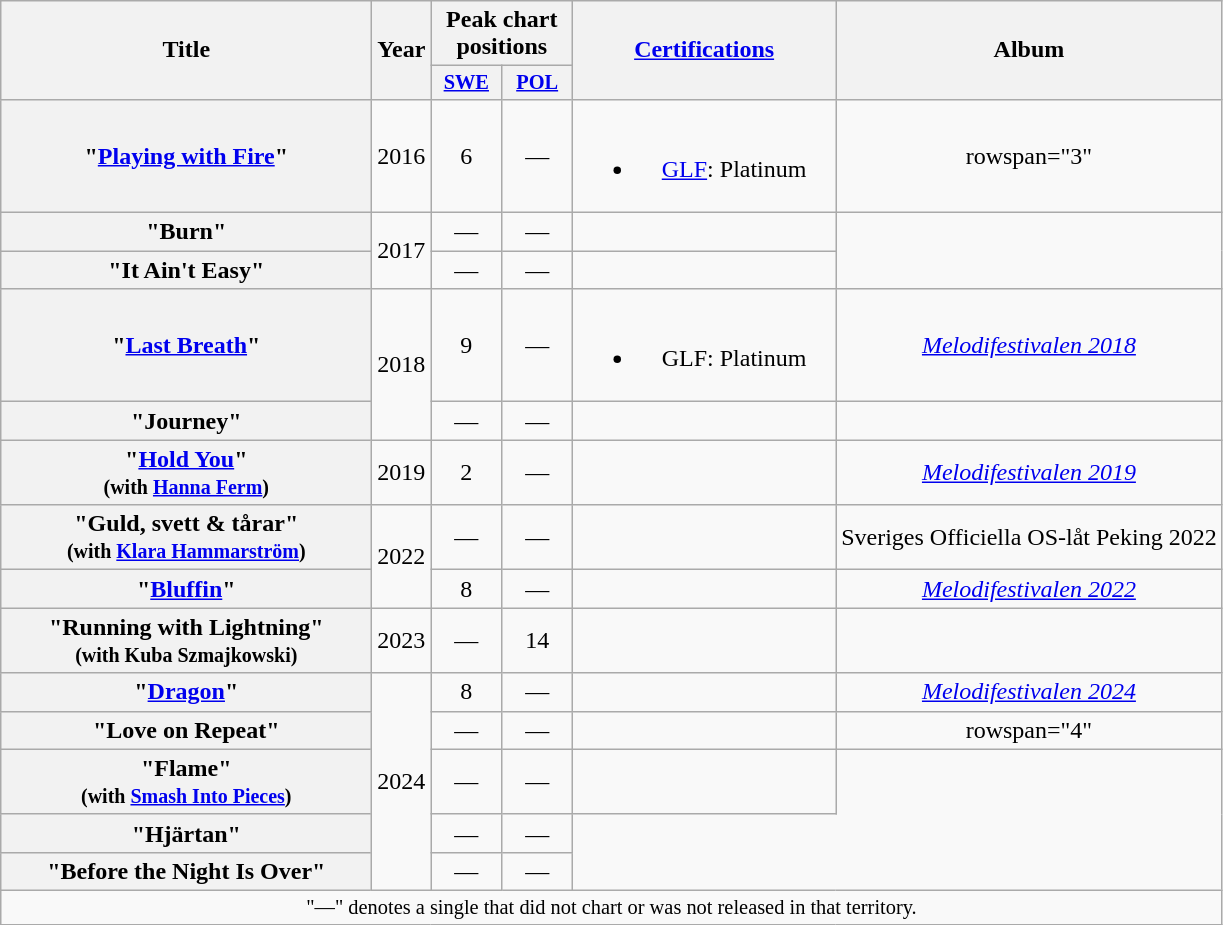<table class="wikitable plainrowheaders" style="text-align:center;">
<tr>
<th scope="col" rowspan="2" style="width:15em;">Title</th>
<th scope="col" rowspan="2" style="width:1em;">Year</th>
<th scope="col" colspan="2">Peak chart positions</th>
<th scope="col" rowspan="2" style="width:10.5em;"><a href='#'>Certifications</a></th>
<th scope="col" rowspan="2">Album</th>
</tr>
<tr>
<th style="width:3em;font-size:85%;"><a href='#'>SWE</a><br></th>
<th scope="col" style="width:3em;font-size:85%;"><a href='#'>POL</a><br></th>
</tr>
<tr>
<th scope="row">"<a href='#'>Playing with Fire</a>"</th>
<td>2016</td>
<td>6</td>
<td>—</td>
<td><br><ul><li><a href='#'>GLF</a>: Platinum</li></ul></td>
<td>rowspan="3" </td>
</tr>
<tr>
<th scope="row">"Burn"</th>
<td rowspan="2">2017</td>
<td>—</td>
<td>—</td>
<td></td>
</tr>
<tr>
<th scope="row">"It Ain't Easy"</th>
<td>—</td>
<td>—</td>
<td></td>
</tr>
<tr>
<th scope="row">"<a href='#'>Last Breath</a>"</th>
<td rowspan="2">2018</td>
<td>9</td>
<td>—</td>
<td><br><ul><li>GLF: Platinum</li></ul></td>
<td><em><a href='#'>Melodifestivalen 2018</a></em></td>
</tr>
<tr>
<th scope="row">"Journey"</th>
<td>—</td>
<td>—</td>
<td></td>
<td></td>
</tr>
<tr>
<th scope="row">"<a href='#'>Hold You</a>"<br><small>(with <a href='#'>Hanna Ferm</a>)</small></th>
<td>2019</td>
<td>2<br></td>
<td>—</td>
<td></td>
<td><em><a href='#'>Melodifestivalen 2019</a></em></td>
</tr>
<tr>
<th scope="row">"Guld, svett & tårar" <br> <small>(with <a href='#'>Klara Hammarström</a>)</small></th>
<td rowspan="2">2022</td>
<td>—</td>
<td>—</td>
<td></td>
<td>Sveriges Officiella OS-låt Peking 2022</td>
</tr>
<tr>
<th scope="row">"<a href='#'>Bluffin</a>"</th>
<td>8<br></td>
<td>—</td>
<td></td>
<td><em><a href='#'>Melodifestivalen 2022</a></em></td>
</tr>
<tr>
<th scope="row">"Running with Lightning" <br> <small>(with Kuba Szmajkowski)</small></th>
<td rowspan="1">2023</td>
<td>—</td>
<td>14</td>
<td></td>
<td></td>
</tr>
<tr>
<th scope="row">"<a href='#'>Dragon</a>"</th>
<td rowspan="5">2024</td>
<td>8<br></td>
<td>—</td>
<td></td>
<td><em><a href='#'>Melodifestivalen 2024</a></em></td>
</tr>
<tr>
<th scope="row">"Love on Repeat"</th>
<td>—</td>
<td>—</td>
<td></td>
<td>rowspan="4" </td>
</tr>
<tr>
<th scope="row">"Flame" <br> <small>(with <a href='#'>Smash Into Pieces</a>)</small></th>
<td>—</td>
<td>—</td>
<td></td>
</tr>
<tr>
<th scope="row">"Hjärtan"</th>
<td>—</td>
<td>—</td>
</tr>
<tr>
<th scope="row">"Before the Night Is Over"</th>
<td>—</td>
<td>—</td>
</tr>
<tr>
<td colspan="6" style="font-size:85%">"—" denotes a single that did not chart or was not released in that territory.</td>
</tr>
</table>
